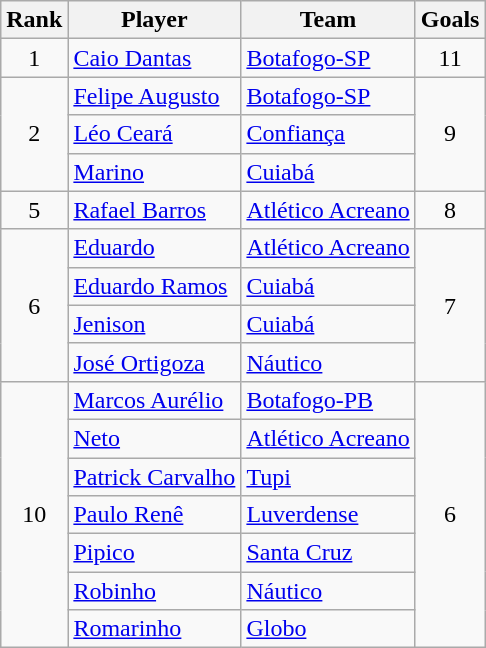<table class="wikitable" style="text-align:left">
<tr>
<th>Rank</th>
<th>Player</th>
<th>Team</th>
<th>Goals</th>
</tr>
<tr>
<td align=center>1</td>
<td><a href='#'>Caio Dantas</a></td>
<td> <a href='#'>Botafogo-SP</a></td>
<td align=center>11</td>
</tr>
<tr>
<td align=center rowspan=3>2</td>
<td><a href='#'>Felipe Augusto</a></td>
<td> <a href='#'>Botafogo-SP</a></td>
<td align=center rowspan=3>9</td>
</tr>
<tr>
<td><a href='#'>Léo Ceará</a></td>
<td> <a href='#'>Confiança</a></td>
</tr>
<tr>
<td><a href='#'>Marino</a></td>
<td> <a href='#'>Cuiabá</a></td>
</tr>
<tr>
<td align=center>5</td>
<td><a href='#'>Rafael Barros</a></td>
<td> <a href='#'>Atlético Acreano</a></td>
<td align=center>8</td>
</tr>
<tr>
<td align=center rowspan=4>6</td>
<td><a href='#'>Eduardo</a></td>
<td> <a href='#'>Atlético Acreano</a></td>
<td align=center rowspan=4>7</td>
</tr>
<tr>
<td><a href='#'>Eduardo Ramos</a></td>
<td> <a href='#'>Cuiabá</a></td>
</tr>
<tr>
<td><a href='#'>Jenison</a></td>
<td> <a href='#'>Cuiabá</a></td>
</tr>
<tr>
<td><a href='#'>José Ortigoza</a></td>
<td> <a href='#'>Náutico</a></td>
</tr>
<tr>
<td align=center rowspan=7>10</td>
<td><a href='#'>Marcos Aurélio</a></td>
<td> <a href='#'>Botafogo-PB</a></td>
<td align=center rowspan=7>6</td>
</tr>
<tr>
<td><a href='#'>Neto</a></td>
<td> <a href='#'>Atlético Acreano</a></td>
</tr>
<tr>
<td><a href='#'>Patrick Carvalho</a></td>
<td> <a href='#'>Tupi</a></td>
</tr>
<tr>
<td><a href='#'>Paulo Renê</a></td>
<td> <a href='#'>Luverdense</a></td>
</tr>
<tr>
<td><a href='#'>Pipico</a></td>
<td> <a href='#'>Santa Cruz</a></td>
</tr>
<tr>
<td><a href='#'>Robinho</a></td>
<td> <a href='#'>Náutico</a></td>
</tr>
<tr>
<td><a href='#'>Romarinho</a></td>
<td> <a href='#'>Globo</a></td>
</tr>
</table>
